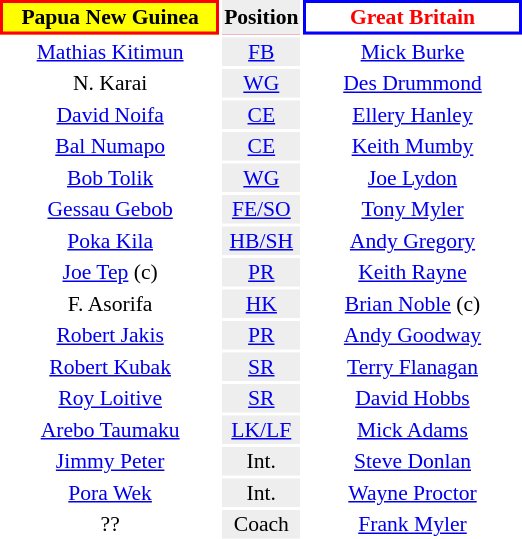<table align=right style="font-size:90%; margin-left:1em">
<tr bgcolor=#FF0033>
<th align="centre" width="140" style="border: 2px solid red; background: yellow; color: black">Papua New Guinea</th>
<th align="center" style="background: #eeeeee; color: black">Position</th>
<th align="centre" width="140" style="border: 2px solid blue; background: white; color: red">Great Britain</th>
</tr>
<tr>
<td align="center"><a href='#'>Mathias Kitimun</a></td>
<td align="center" style="background: #eeeeee"><a href='#'>FB</a></td>
<td align="center"><a href='#'>Mick Burke</a></td>
</tr>
<tr>
<td align="center">N. Karai</td>
<td align="center" style="background: #eeeeee"><a href='#'>WG</a></td>
<td align="center"><a href='#'>Des Drummond</a></td>
</tr>
<tr>
<td align="center"><a href='#'>David Noifa</a></td>
<td align="center" style="background: #eeeeee"><a href='#'>CE</a></td>
<td align="center"><a href='#'>Ellery Hanley</a></td>
</tr>
<tr>
<td align="center"><a href='#'>Bal Numapo</a></td>
<td align="center" style="background: #eeeeee"><a href='#'>CE</a></td>
<td align="center"><a href='#'>Keith Mumby</a></td>
</tr>
<tr>
<td align="center"><a href='#'>Bob Tolik</a></td>
<td align="center" style="background: #eeeeee"><a href='#'>WG</a></td>
<td align="center"><a href='#'>Joe Lydon</a></td>
</tr>
<tr>
<td align="center"><a href='#'>Gessau Gebob</a></td>
<td align="center" style="background: #eeeeee"><a href='#'>FE/SO</a></td>
<td align="center"><a href='#'>Tony Myler</a></td>
</tr>
<tr>
<td align="center"><a href='#'>Poka Kila</a></td>
<td align="center" style="background: #eeeeee"><a href='#'>HB/SH</a></td>
<td align="center"><a href='#'>Andy Gregory</a></td>
</tr>
<tr>
<td align="center"><a href='#'>Joe Tep</a> (c)</td>
<td align="center" style="background: #eeeeee"><a href='#'>PR</a></td>
<td align="center"><a href='#'>Keith Rayne</a></td>
</tr>
<tr>
<td align="center">F. Asorifa</td>
<td align="center" style="background: #eeeeee"><a href='#'>HK</a></td>
<td align="center"><a href='#'>Brian Noble</a> (c)</td>
</tr>
<tr>
<td align="center"><a href='#'>Robert Jakis</a></td>
<td align="center" style="background: #eeeeee"><a href='#'>PR</a></td>
<td align="center"><a href='#'>Andy Goodway</a></td>
</tr>
<tr>
<td align="center"><a href='#'>Robert Kubak</a></td>
<td align="center" style="background: #eeeeee"><a href='#'>SR</a></td>
<td align="center"><a href='#'>Terry Flanagan</a></td>
</tr>
<tr>
<td align="center"><a href='#'>Roy Loitive</a></td>
<td align="center" style="background: #eeeeee"><a href='#'>SR</a></td>
<td align="center"><a href='#'>David Hobbs</a></td>
</tr>
<tr>
<td align="center"><a href='#'>Arebo Taumaku</a></td>
<td align="center" style="background: #eeeeee"><a href='#'>LK/LF</a></td>
<td align="center"><a href='#'>Mick Adams</a></td>
</tr>
<tr>
<td align="center"><a href='#'>Jimmy Peter</a></td>
<td align="center" style="background: #eeeeee">Int.</td>
<td align="center"><a href='#'>Steve Donlan</a></td>
</tr>
<tr>
<td align="center"><a href='#'>Pora Wek</a></td>
<td align="center" style="background: #eeeeee">Int.</td>
<td align="center"><a href='#'>Wayne Proctor</a></td>
</tr>
<tr>
<td align="center">??</td>
<td align="center" style="background: #eeeeee">Coach</td>
<td align="center"><a href='#'>Frank Myler</a></td>
</tr>
</table>
